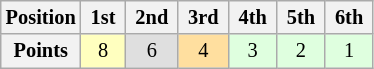<table class="wikitable" style="font-size:85%; text-align:center">
<tr>
<th>Position</th>
<th> 1st </th>
<th> 2nd </th>
<th> 3rd </th>
<th> 4th </th>
<th> 5th </th>
<th> 6th </th>
</tr>
<tr>
<th>Points</th>
<td style="background:#ffffbf;">8</td>
<td style="background:#dfdfdf;">6</td>
<td style="background:#ffdf9f;">4</td>
<td style="background:#dfffdf;">3</td>
<td style="background:#dfffdf;">2</td>
<td style="background:#dfffdf;">1</td>
</tr>
</table>
